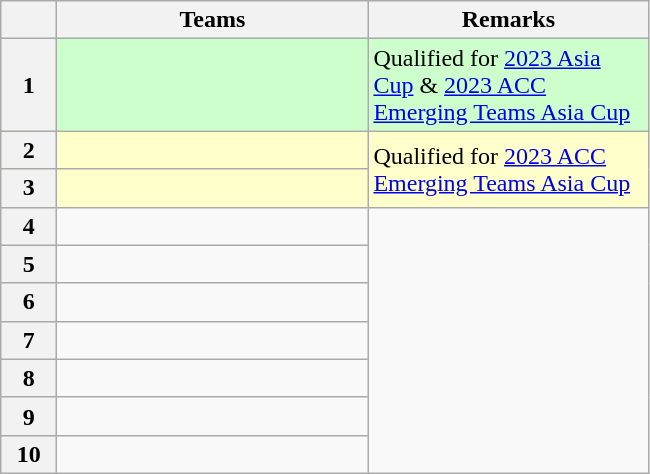<table class="wikitable">
<tr>
<th width=30></th>
<th width=200>Teams</th>
<th width=180>Remarks</th>
</tr>
<tr style="background:#cfc">
<th>1</th>
<td></td>
<td>Qualified for <a href='#'>2023 Asia Cup</a> & <a href='#'>2023 ACC Emerging Teams Asia Cup</a></td>
</tr>
<tr style="background:#ffc">
<th>2</th>
<td></td>
<td rowspan="2">Qualified for <a href='#'>2023 ACC Emerging Teams Asia Cup</a></td>
</tr>
<tr style="background:#ffc">
<th>3</th>
<td></td>
</tr>
<tr>
<th>4</th>
<td></td>
<td rowspan="7"></td>
</tr>
<tr>
<th>5</th>
<td></td>
</tr>
<tr>
<th>6</th>
<td></td>
</tr>
<tr>
<th>7</th>
<td></td>
</tr>
<tr>
<th>8</th>
<td></td>
</tr>
<tr>
<th>9</th>
<td></td>
</tr>
<tr>
<th>10</th>
<td></td>
</tr>
</table>
